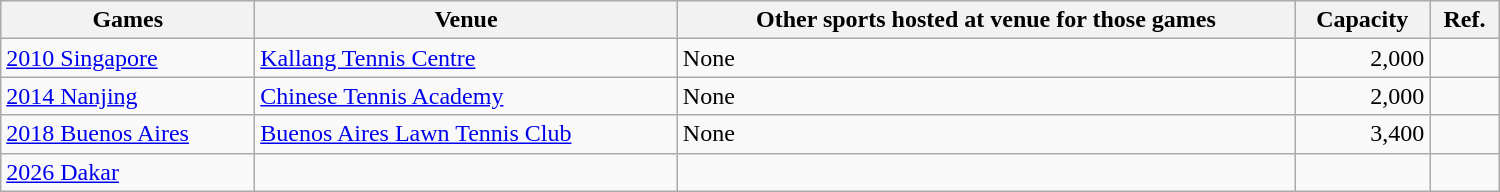<table class="wikitable sortable" width="1000px">
<tr>
<th>Games</th>
<th>Venue</th>
<th>Other sports hosted at venue for those games</th>
<th>Capacity</th>
<th>Ref.</th>
</tr>
<tr>
<td><a href='#'>2010 Singapore</a></td>
<td><a href='#'>Kallang Tennis Centre</a></td>
<td>None</td>
<td align="right">2,000</td>
<td align="center"></td>
</tr>
<tr>
<td><a href='#'>2014 Nanjing</a></td>
<td><a href='#'>Chinese Tennis Academy</a></td>
<td>None</td>
<td align="right">2,000</td>
<td align="center"></td>
</tr>
<tr>
<td><a href='#'>2018 Buenos Aires</a></td>
<td><a href='#'>Buenos Aires Lawn Tennis Club</a></td>
<td>None</td>
<td align="right">3,400</td>
<td align="center"></td>
</tr>
<tr>
<td><a href='#'>2026 Dakar</a></td>
<td></td>
<td></td>
<td align="right"></td>
<td align="center"></td>
</tr>
</table>
